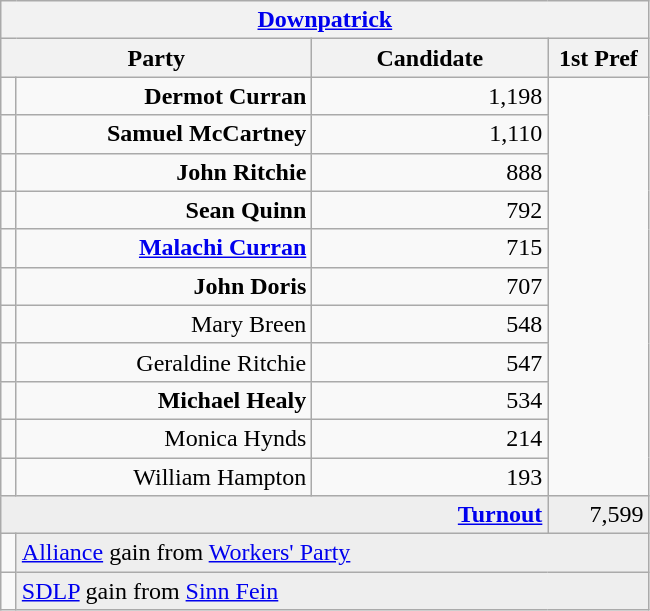<table class="wikitable">
<tr>
<th colspan="4" align="center"><a href='#'>Downpatrick</a></th>
</tr>
<tr>
<th colspan="2" align="center" width=200>Party</th>
<th width=150>Candidate</th>
<th width=60>1st Pref</th>
</tr>
<tr>
<td></td>
<td align="right"><strong>Dermot Curran</strong></td>
<td align="right">1,198</td>
</tr>
<tr>
<td></td>
<td align="right"><strong>Samuel McCartney</strong></td>
<td align="right">1,110</td>
</tr>
<tr>
<td></td>
<td align="right"><strong>John Ritchie</strong></td>
<td align="right">888</td>
</tr>
<tr>
<td></td>
<td align="right"><strong>Sean Quinn</strong></td>
<td align="right">792</td>
</tr>
<tr>
<td></td>
<td align="right"><strong><a href='#'>Malachi Curran</a></strong></td>
<td align="right">715</td>
</tr>
<tr>
<td></td>
<td align="right"><strong>John Doris</strong></td>
<td align="right">707</td>
</tr>
<tr>
<td></td>
<td align="right">Mary Breen</td>
<td align="right">548</td>
</tr>
<tr>
<td></td>
<td align="right">Geraldine Ritchie</td>
<td align="right">547</td>
</tr>
<tr>
<td></td>
<td align="right"><strong>Michael Healy</strong></td>
<td align="right">534</td>
</tr>
<tr>
<td></td>
<td align="right">Monica Hynds</td>
<td align="right">214</td>
</tr>
<tr>
<td></td>
<td align="right">William Hampton</td>
<td align="right">193</td>
</tr>
<tr bgcolor="EEEEEE">
<td colspan=3 align="right"><strong><a href='#'>Turnout</a></strong></td>
<td align="right">7,599</td>
</tr>
<tr>
<td bgcolor=></td>
<td colspan=3 bgcolor="EEEEEE"><a href='#'>Alliance</a> gain from <a href='#'>Workers' Party</a></td>
</tr>
<tr>
<td bgcolor=></td>
<td colspan=3 bgcolor="EEEEEE"><a href='#'>SDLP</a> gain from <a href='#'>Sinn Fein</a></td>
</tr>
</table>
